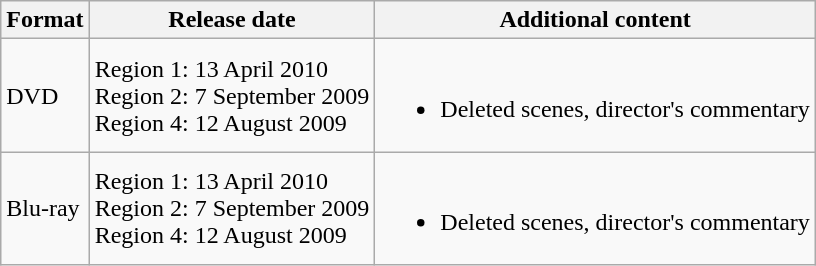<table class="wikitable">
<tr>
<th>Format</th>
<th>Release date</th>
<th>Additional content</th>
</tr>
<tr>
<td>DVD</td>
<td>Region 1: 13 April 2010<br>Region 2: 7 September 2009<br>Region 4: 12 August 2009</td>
<td><br><ul><li>Deleted scenes, director's commentary</li></ul></td>
</tr>
<tr>
<td>Blu-ray</td>
<td>Region 1: 13 April 2010<br>Region 2: 7 September 2009<br>Region 4: 12 August 2009</td>
<td><br><ul><li>Deleted scenes, director's commentary</li></ul></td>
</tr>
</table>
